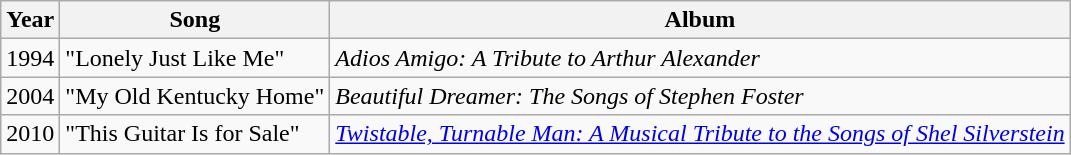<table class="wikitable">
<tr>
<th>Year</th>
<th>Song</th>
<th>Album</th>
</tr>
<tr>
<td>1994</td>
<td>"Lonely Just Like Me"</td>
<td><em>Adios Amigo: A Tribute to Arthur Alexander</em></td>
</tr>
<tr>
<td>2004</td>
<td>"My Old Kentucky Home"</td>
<td><em>Beautiful Dreamer: The Songs of Stephen Foster</em></td>
</tr>
<tr>
<td>2010</td>
<td>"This Guitar Is for Sale"</td>
<td><em><a href='#'>Twistable, Turnable Man: A Musical Tribute to the Songs of Shel Silverstein</a></em></td>
</tr>
</table>
